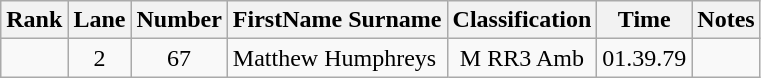<table class="wikitable sortable" style="text-align:center">
<tr>
<th>Rank</th>
<th>Lane</th>
<th>Number</th>
<th>FirstName Surname</th>
<th>Classification</th>
<th>Time</th>
<th>Notes</th>
</tr>
<tr>
<td></td>
<td>2</td>
<td>67</td>
<td style="text-align:left"> Matthew Humphreys</td>
<td>M RR3 Amb</td>
<td>01.39.79</td>
<td></td>
</tr>
</table>
